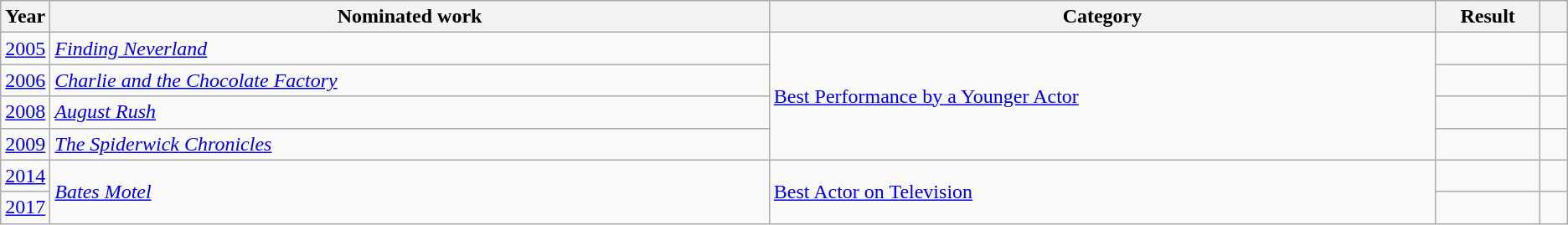<table class="wikitable">
<tr>
<th scope="col" style="width:1em;">Year</th>
<th scope="col" style="width:39em;">Nominated work</th>
<th scope="col" style="width:36em;">Category</th>
<th scope="col" style="width:5em;">Result</th>
<th scope="col" style="width:1em;"></th>
</tr>
<tr>
<td><a href='#'>2005</a></td>
<td><em><a href='#'>Finding Neverland</a></em></td>
<td rowspan="4"><a href='#'>Best Performance by a Younger Actor</a></td>
<td></td>
<td></td>
</tr>
<tr>
<td><a href='#'>2006</a></td>
<td><em><a href='#'>Charlie and the Chocolate Factory</a></em></td>
<td></td>
<td></td>
</tr>
<tr>
<td><a href='#'>2008</a></td>
<td><em><a href='#'>August Rush</a></em></td>
<td></td>
<td></td>
</tr>
<tr>
<td><a href='#'>2009</a></td>
<td><em><a href='#'>The Spiderwick Chronicles</a></em></td>
<td></td>
<td></td>
</tr>
<tr>
<td><a href='#'>2014</a></td>
<td rowspan="2"><em><a href='#'>Bates Motel</a></em></td>
<td rowspan="2"><a href='#'>Best Actor on Television</a></td>
<td></td>
<td></td>
</tr>
<tr>
<td><a href='#'>2017</a></td>
<td></td>
<td></td>
</tr>
</table>
